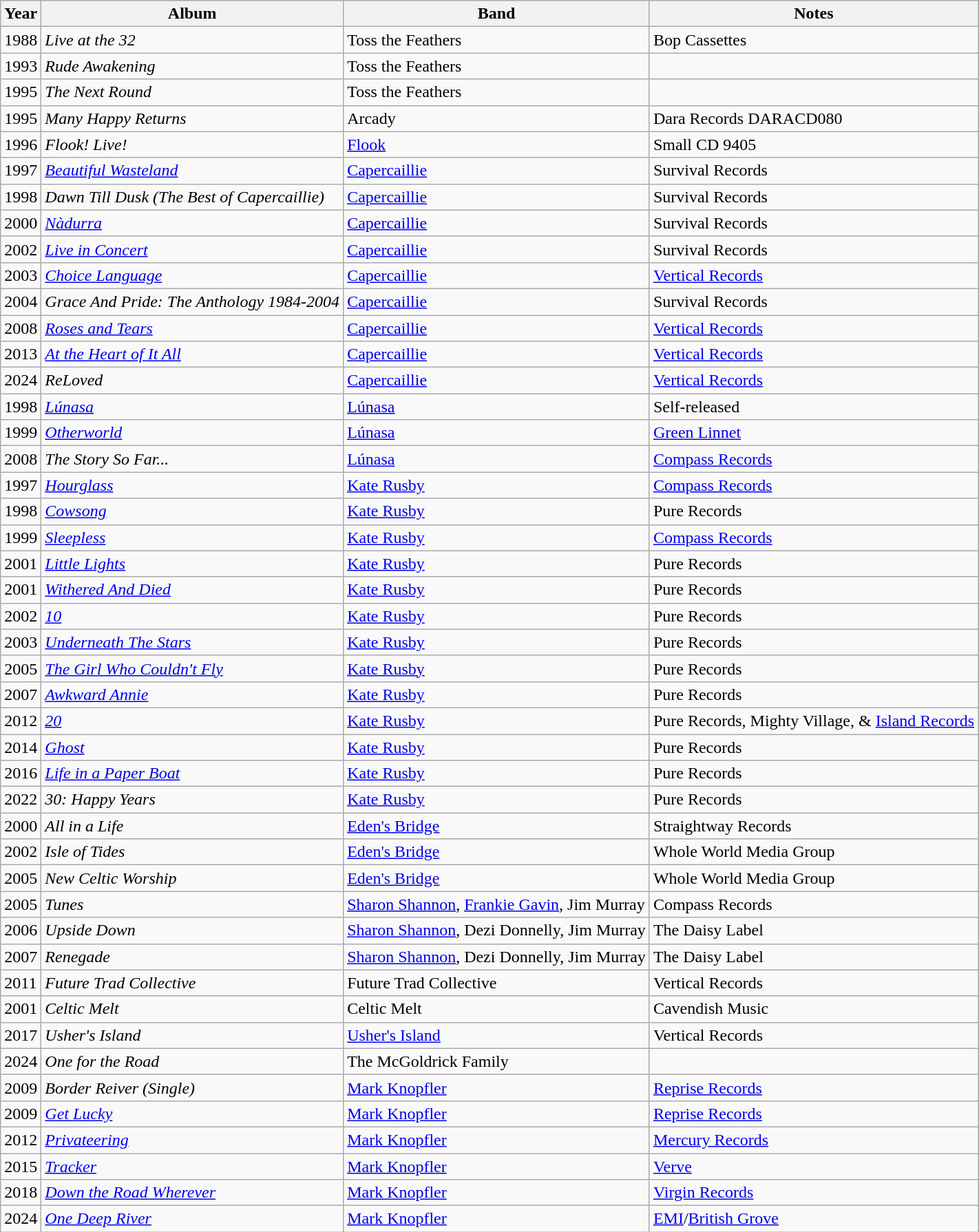<table class="wikitable sortable">
<tr>
<th>Year</th>
<th>Album</th>
<th>Band</th>
<th>Notes</th>
</tr>
<tr>
<td>1988</td>
<td><em>Live at the 32</em></td>
<td>Toss the Feathers</td>
<td>Bop Cassettes</td>
</tr>
<tr>
<td>1993</td>
<td><em>Rude Awakening</em></td>
<td>Toss the Feathers</td>
<td></td>
</tr>
<tr>
<td>1995</td>
<td><em>The Next Round</em></td>
<td>Toss the Feathers</td>
<td></td>
</tr>
<tr>
<td>1995</td>
<td><em>Many Happy Returns</em></td>
<td>Arcady</td>
<td>Dara Records DARACD080</td>
</tr>
<tr>
<td>1996</td>
<td><em>Flook! Live!</em></td>
<td><a href='#'>Flook</a></td>
<td>Small CD 9405</td>
</tr>
<tr>
<td>1997</td>
<td><em><a href='#'>Beautiful Wasteland</a></em></td>
<td><a href='#'>Capercaillie</a></td>
<td>Survival Records</td>
</tr>
<tr>
<td>1998</td>
<td><em>Dawn Till Dusk (The Best of Capercaillie)</em></td>
<td><a href='#'>Capercaillie</a></td>
<td>Survival Records</td>
</tr>
<tr>
<td>2000</td>
<td><em><a href='#'>Nàdurra</a></em></td>
<td><a href='#'>Capercaillie</a></td>
<td>Survival Records</td>
</tr>
<tr>
<td>2002</td>
<td><em><a href='#'>Live in Concert</a></em></td>
<td><a href='#'>Capercaillie</a></td>
<td>Survival Records</td>
</tr>
<tr>
<td>2003</td>
<td><em><a href='#'>Choice Language</a></em></td>
<td><a href='#'>Capercaillie</a></td>
<td><a href='#'>Vertical Records</a></td>
</tr>
<tr>
<td>2004</td>
<td><em>Grace And Pride: The Anthology 1984-2004</em></td>
<td><a href='#'>Capercaillie</a></td>
<td>Survival Records</td>
</tr>
<tr>
<td>2008</td>
<td><em><a href='#'>Roses and Tears</a></em></td>
<td><a href='#'>Capercaillie</a></td>
<td><a href='#'>Vertical Records</a></td>
</tr>
<tr>
<td>2013</td>
<td><em><a href='#'>At the Heart of It All</a></em></td>
<td><a href='#'>Capercaillie</a></td>
<td><a href='#'>Vertical Records</a></td>
</tr>
<tr>
<td>2024</td>
<td><em>ReLoved</em></td>
<td><a href='#'>Capercaillie</a></td>
<td><a href='#'>Vertical Records</a></td>
</tr>
<tr>
<td>1998</td>
<td><em><a href='#'>Lúnasa</a></em></td>
<td><a href='#'>Lúnasa</a></td>
<td>Self-released</td>
</tr>
<tr>
<td>1999</td>
<td><em><a href='#'>Otherworld</a></em></td>
<td><a href='#'>Lúnasa</a></td>
<td><a href='#'>Green Linnet</a></td>
</tr>
<tr>
<td>2008</td>
<td><em>The Story So Far...</em></td>
<td><a href='#'>Lúnasa</a></td>
<td><a href='#'>Compass Records</a></td>
</tr>
<tr>
<td>1997</td>
<td><em><a href='#'>Hourglass</a></em></td>
<td><a href='#'>Kate Rusby</a></td>
<td><a href='#'>Compass Records</a></td>
</tr>
<tr>
<td>1998</td>
<td><em><a href='#'>Cowsong</a></em></td>
<td><a href='#'>Kate Rusby</a></td>
<td>Pure Records</td>
</tr>
<tr>
<td>1999</td>
<td><em><a href='#'>Sleepless</a></em></td>
<td><a href='#'>Kate Rusby</a></td>
<td><a href='#'>Compass Records</a></td>
</tr>
<tr>
<td>2001</td>
<td><em><a href='#'>Little Lights</a></em></td>
<td><a href='#'>Kate Rusby</a></td>
<td>Pure Records</td>
</tr>
<tr>
<td>2001</td>
<td><a href='#'><em>Withered And Died</em></a></td>
<td><a href='#'>Kate Rusby</a></td>
<td>Pure Records</td>
</tr>
<tr>
<td>2002</td>
<td><a href='#'><em>10</em></a></td>
<td><a href='#'>Kate Rusby</a></td>
<td>Pure Records</td>
</tr>
<tr>
<td>2003</td>
<td><a href='#'><em>Underneath The Stars</em></a></td>
<td><a href='#'>Kate Rusby</a></td>
<td>Pure Records</td>
</tr>
<tr>
<td>2005</td>
<td><em><a href='#'>The Girl Who Couldn't Fly</a></em></td>
<td><a href='#'>Kate Rusby</a></td>
<td>Pure Records</td>
</tr>
<tr>
<td>2007</td>
<td><em><a href='#'>Awkward Annie</a></em></td>
<td><a href='#'>Kate Rusby</a></td>
<td>Pure Records</td>
</tr>
<tr>
<td>2012</td>
<td><em><a href='#'>20</a></em></td>
<td><a href='#'>Kate Rusby</a></td>
<td>Pure Records, Mighty Village, & <a href='#'>Island Records</a></td>
</tr>
<tr>
<td>2014</td>
<td><em><a href='#'>Ghost</a></em></td>
<td><a href='#'>Kate Rusby</a></td>
<td>Pure Records</td>
</tr>
<tr>
<td>2016</td>
<td><em><a href='#'>Life in a Paper Boat</a></em></td>
<td><a href='#'>Kate Rusby</a></td>
<td>Pure Records</td>
</tr>
<tr>
<td>2022</td>
<td><em>30: Happy Years</em></td>
<td><a href='#'>Kate Rusby</a></td>
<td>Pure Records</td>
</tr>
<tr>
<td>2000</td>
<td><em>All in a Life</em></td>
<td><a href='#'>Eden's Bridge</a></td>
<td>Straightway Records</td>
</tr>
<tr>
<td>2002</td>
<td><em>Isle of Tides</em></td>
<td><a href='#'>Eden's Bridge</a></td>
<td>Whole World Media Group</td>
</tr>
<tr>
<td>2005</td>
<td><em>New Celtic Worship</em></td>
<td><a href='#'>Eden's Bridge</a></td>
<td>Whole World Media Group</td>
</tr>
<tr>
<td>2005</td>
<td><em>Tunes</em></td>
<td><a href='#'>Sharon Shannon</a>, <a href='#'>Frankie Gavin</a>, Jim Murray</td>
<td>Compass Records</td>
</tr>
<tr>
<td>2006</td>
<td><em>Upside Down</em></td>
<td><a href='#'>Sharon Shannon</a>, Dezi Donnelly, Jim Murray</td>
<td>The Daisy Label</td>
</tr>
<tr>
<td>2007</td>
<td><em>Renegade</em></td>
<td><a href='#'>Sharon Shannon</a>, Dezi Donnelly, Jim Murray</td>
<td>The Daisy Label</td>
</tr>
<tr>
<td>2011</td>
<td><em>Future Trad Collective</em></td>
<td>Future Trad Collective</td>
<td>Vertical Records</td>
</tr>
<tr>
<td>2001</td>
<td><em>Celtic Melt</em></td>
<td>Celtic Melt</td>
<td>Cavendish Music</td>
</tr>
<tr>
<td>2017</td>
<td><em>Usher's Island</em></td>
<td><a href='#'>Usher's Island</a></td>
<td>Vertical Records</td>
</tr>
<tr>
<td>2024</td>
<td><em>One for the Road</em></td>
<td>The McGoldrick Family</td>
<td></td>
</tr>
<tr>
<td>2009</td>
<td><em>Border Reiver (Single)</em></td>
<td><a href='#'>Mark Knopfler</a></td>
<td><a href='#'>Reprise Records</a></td>
</tr>
<tr>
<td>2009</td>
<td><em><a href='#'>Get Lucky</a></em></td>
<td><a href='#'>Mark Knopfler</a></td>
<td><a href='#'>Reprise Records</a></td>
</tr>
<tr>
<td>2012</td>
<td><em><a href='#'>Privateering</a></em></td>
<td><a href='#'>Mark Knopfler</a></td>
<td><a href='#'>Mercury Records</a></td>
</tr>
<tr>
<td>2015</td>
<td><em><a href='#'>Tracker</a></em></td>
<td><a href='#'>Mark Knopfler</a></td>
<td><a href='#'>Verve</a></td>
</tr>
<tr>
<td>2018</td>
<td><em><a href='#'>Down the Road Wherever</a></em></td>
<td><a href='#'>Mark Knopfler</a></td>
<td><a href='#'>Virgin Records</a></td>
</tr>
<tr>
<td>2024</td>
<td><em><a href='#'>One Deep River</a></em></td>
<td><a href='#'>Mark Knopfler</a></td>
<td><a href='#'>EMI</a>/<a href='#'>British Grove</a></td>
</tr>
</table>
